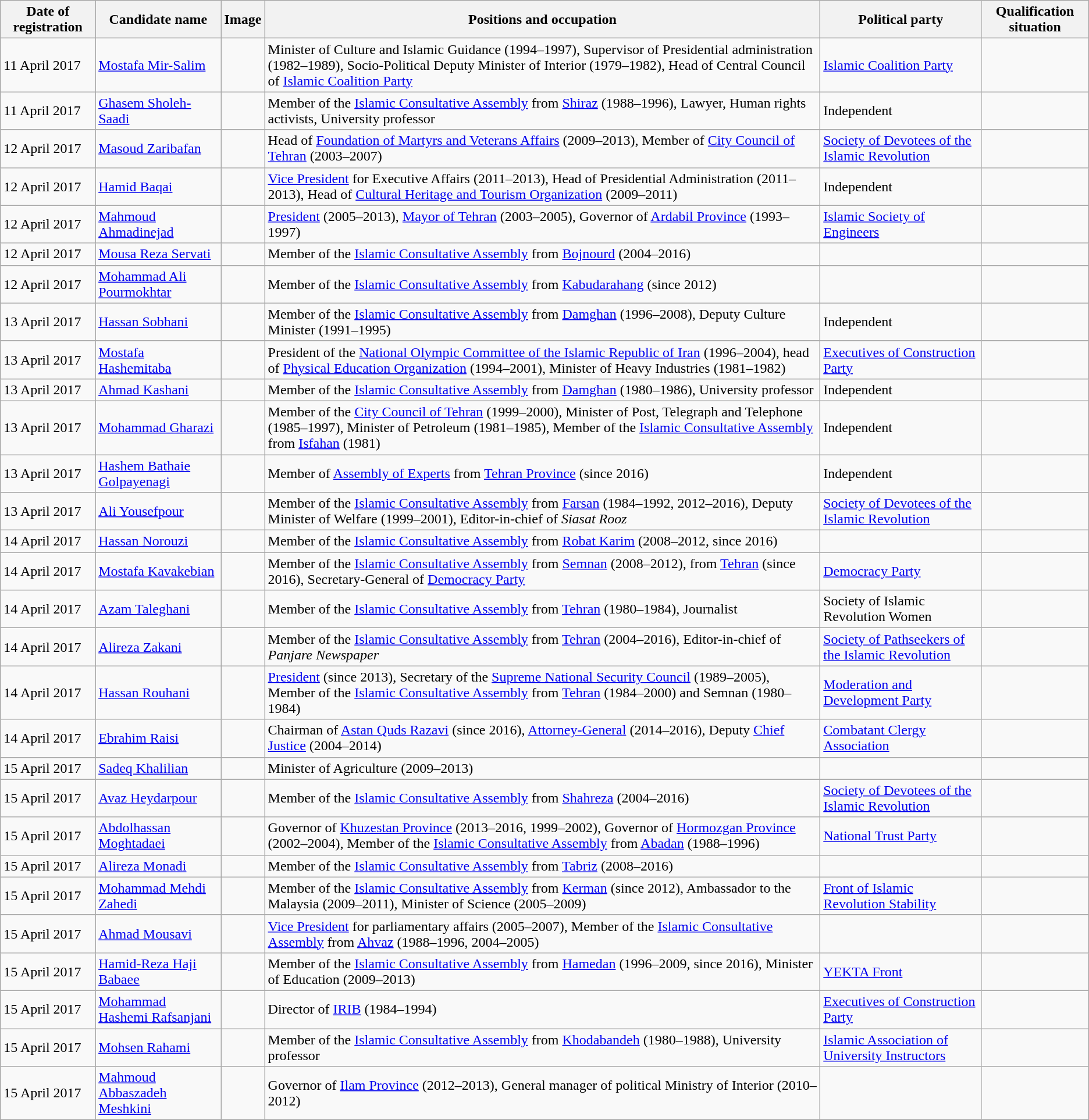<table class="wikitable">
<tr>
<th>Date of registration</th>
<th>Candidate name</th>
<th>Image</th>
<th>Positions and occupation</th>
<th>Political party</th>
<th>Qualification situation</th>
</tr>
<tr>
<td>11 April 2017</td>
<td><a href='#'>Mostafa Mir-Salim</a></td>
<td></td>
<td>Minister of Culture and Islamic Guidance (1994–1997), Supervisor of Presidential administration (1982–1989), Socio-Political Deputy Minister of Interior (1979–1982), Head of Central Council of <a href='#'>Islamic Coalition Party</a></td>
<td><a href='#'>Islamic Coalition Party</a></td>
<td></td>
</tr>
<tr>
<td>11 April 2017</td>
<td><a href='#'>Ghasem Sholeh-Saadi</a></td>
<td></td>
<td>Member of the <a href='#'>Islamic Consultative Assembly</a> from <a href='#'>Shiraz</a> (1988–1996), Lawyer, Human rights activists, University professor</td>
<td>Independent</td>
<td></td>
</tr>
<tr>
<td>12 April 2017</td>
<td><a href='#'>Masoud Zaribafan</a></td>
<td></td>
<td>Head of <a href='#'>Foundation of Martyrs and Veterans Affairs</a> (2009–2013), Member of <a href='#'>City Council of Tehran</a> (2003–2007)</td>
<td><a href='#'>Society of Devotees of the Islamic Revolution</a></td>
<td></td>
</tr>
<tr>
<td>12 April 2017</td>
<td><a href='#'>Hamid Baqai</a></td>
<td></td>
<td><a href='#'>Vice President</a> for Executive Affairs (2011–2013), Head of Presidential Administration (2011–2013), Head of <a href='#'>Cultural Heritage and Tourism Organization</a> (2009–2011)</td>
<td>Independent</td>
<td></td>
</tr>
<tr>
<td>12 April 2017</td>
<td><a href='#'>Mahmoud Ahmadinejad</a></td>
<td></td>
<td><a href='#'>President</a> (2005–2013), <a href='#'>Mayor of Tehran</a> (2003–2005), Governor of <a href='#'>Ardabil Province</a> (1993–1997)</td>
<td><a href='#'>Islamic Society of Engineers</a></td>
<td></td>
</tr>
<tr>
<td>12 April 2017</td>
<td><a href='#'>Mousa Reza Servati</a></td>
<td></td>
<td>Member of the <a href='#'>Islamic Consultative Assembly</a> from <a href='#'>Bojnourd</a> (2004–2016)</td>
<td></td>
<td></td>
</tr>
<tr>
<td>12 April 2017</td>
<td><a href='#'>Mohammad Ali Pourmokhtar</a></td>
<td></td>
<td>Member of the <a href='#'>Islamic Consultative Assembly</a> from <a href='#'>Kabudarahang</a> (since 2012)</td>
<td></td>
<td></td>
</tr>
<tr>
<td>13 April 2017</td>
<td><a href='#'>Hassan Sobhani</a></td>
<td></td>
<td>Member of the <a href='#'>Islamic Consultative Assembly</a> from <a href='#'>Damghan</a> (1996–2008), Deputy Culture Minister (1991–1995)</td>
<td>Independent</td>
<td></td>
</tr>
<tr>
<td>13 April 2017</td>
<td><a href='#'>Mostafa Hashemitaba</a></td>
<td></td>
<td>President of the <a href='#'>National Olympic Committee of the Islamic Republic of Iran</a> (1996–2004), head of <a href='#'>Physical Education Organization</a> (1994–2001), Minister of Heavy Industries (1981–1982)</td>
<td><a href='#'>Executives of Construction Party</a></td>
<td></td>
</tr>
<tr>
<td>13 April 2017</td>
<td><a href='#'>Ahmad Kashani</a></td>
<td></td>
<td>Member of the <a href='#'>Islamic Consultative Assembly</a> from <a href='#'>Damghan</a> (1980–1986), University professor</td>
<td>Independent</td>
<td></td>
</tr>
<tr>
<td>13 April 2017</td>
<td><a href='#'>Mohammad Gharazi</a></td>
<td></td>
<td>Member of the <a href='#'>City Council of Tehran</a> (1999–2000), Minister of Post, Telegraph and Telephone (1985–1997), Minister of Petroleum (1981–1985), Member of the <a href='#'>Islamic Consultative Assembly</a> from <a href='#'>Isfahan</a> (1981)</td>
<td>Independent</td>
<td></td>
</tr>
<tr>
<td>13 April 2017</td>
<td><a href='#'>Hashem Bathaie Golpayenagi</a></td>
<td></td>
<td>Member of <a href='#'>Assembly of Experts</a> from <a href='#'>Tehran Province</a> (since 2016)</td>
<td>Independent</td>
<td></td>
</tr>
<tr>
<td>13 April 2017</td>
<td><a href='#'>Ali Yousefpour</a></td>
<td></td>
<td>Member of the <a href='#'>Islamic Consultative Assembly</a> from <a href='#'>Farsan</a> (1984–1992, 2012–2016), Deputy Minister of Welfare (1999–2001), Editor-in-chief of <em>Siasat Rooz</em></td>
<td><a href='#'>Society of Devotees of the Islamic Revolution</a></td>
<td></td>
</tr>
<tr>
<td>14 April 2017</td>
<td><a href='#'>Hassan Norouzi</a></td>
<td></td>
<td>Member of the <a href='#'>Islamic Consultative Assembly</a> from <a href='#'>Robat Karim</a> (2008–2012, since 2016)</td>
<td></td>
<td></td>
</tr>
<tr>
<td>14 April 2017</td>
<td><a href='#'>Mostafa Kavakebian</a></td>
<td></td>
<td>Member of the <a href='#'>Islamic Consultative Assembly</a> from <a href='#'>Semnan</a> (2008–2012), from <a href='#'>Tehran</a> (since 2016), Secretary-General of <a href='#'>Democracy Party</a></td>
<td><a href='#'>Democracy Party</a></td>
<td></td>
</tr>
<tr>
<td>14 April 2017</td>
<td><a href='#'>Azam Taleghani</a></td>
<td></td>
<td>Member of the <a href='#'>Islamic Consultative Assembly</a> from <a href='#'>Tehran</a> (1980–1984), Journalist</td>
<td>Society of Islamic Revolution Women</td>
<td></td>
</tr>
<tr>
<td>14 April 2017</td>
<td><a href='#'>Alireza Zakani</a></td>
<td></td>
<td>Member of the <a href='#'>Islamic Consultative Assembly</a> from <a href='#'>Tehran</a> (2004–2016), Editor-in-chief of <em>Panjare Newspaper</em></td>
<td><a href='#'>Society of Pathseekers of the Islamic Revolution</a></td>
<td></td>
</tr>
<tr>
<td>14 April 2017</td>
<td><a href='#'>Hassan Rouhani</a></td>
<td></td>
<td><a href='#'>President</a> (since 2013), Secretary of the <a href='#'>Supreme National Security Council</a> (1989–2005), Member of the <a href='#'>Islamic Consultative Assembly</a> from <a href='#'>Tehran</a> (1984–2000) and Semnan (1980–1984)</td>
<td><a href='#'>Moderation and Development Party</a></td>
<td></td>
</tr>
<tr>
<td>14 April 2017</td>
<td><a href='#'>Ebrahim Raisi</a></td>
<td></td>
<td>Chairman of <a href='#'>Astan Quds Razavi</a> (since 2016), <a href='#'>Attorney-General</a> (2014–2016), Deputy <a href='#'>Chief Justice</a> (2004–2014)</td>
<td><a href='#'>Combatant Clergy Association</a></td>
<td></td>
</tr>
<tr>
<td>15 April 2017</td>
<td><a href='#'>Sadeq Khalilian</a></td>
<td></td>
<td>Minister of Agriculture (2009–2013)</td>
<td></td>
<td></td>
</tr>
<tr>
<td>15 April 2017</td>
<td><a href='#'>Avaz Heydarpour</a></td>
<td></td>
<td>Member of the <a href='#'>Islamic Consultative Assembly</a> from <a href='#'>Shahreza</a> (2004–2016)</td>
<td><a href='#'>Society of Devotees of the Islamic Revolution</a></td>
<td></td>
</tr>
<tr>
<td>15 April 2017</td>
<td><a href='#'>Abdolhassan Moghtadaei</a></td>
<td></td>
<td>Governor of <a href='#'>Khuzestan Province</a> (2013–2016, 1999–2002), Governor of <a href='#'>Hormozgan Province</a> (2002–2004), Member of the <a href='#'>Islamic Consultative Assembly</a> from <a href='#'>Abadan</a> (1988–1996)</td>
<td><a href='#'>National Trust Party</a></td>
<td></td>
</tr>
<tr>
<td>15 April 2017</td>
<td><a href='#'>Alireza Monadi</a></td>
<td></td>
<td>Member of the <a href='#'>Islamic Consultative Assembly</a> from <a href='#'>Tabriz</a> (2008–2016)</td>
<td></td>
<td></td>
</tr>
<tr>
<td>15 April 2017</td>
<td><a href='#'>Mohammad Mehdi Zahedi</a></td>
<td></td>
<td>Member of the <a href='#'>Islamic Consultative Assembly</a> from <a href='#'>Kerman</a> (since 2012), Ambassador to the Malaysia (2009–2011), Minister of Science (2005–2009)</td>
<td><a href='#'>Front of Islamic Revolution Stability</a></td>
<td></td>
</tr>
<tr>
<td>15 April 2017</td>
<td><a href='#'>Ahmad Mousavi</a></td>
<td></td>
<td><a href='#'>Vice President</a> for parliamentary affairs (2005–2007), Member of the <a href='#'>Islamic Consultative Assembly</a> from <a href='#'>Ahvaz</a> (1988–1996, 2004–2005)</td>
<td></td>
<td></td>
</tr>
<tr>
<td>15 April 2017</td>
<td><a href='#'>Hamid-Reza Haji Babaee</a></td>
<td></td>
<td>Member of the <a href='#'>Islamic Consultative Assembly</a> from <a href='#'>Hamedan</a> (1996–2009, since 2016), Minister of Education (2009–2013)</td>
<td><a href='#'>YEKTA Front</a></td>
<td></td>
</tr>
<tr>
<td>15 April 2017</td>
<td><a href='#'>Mohammad Hashemi Rafsanjani</a></td>
<td></td>
<td>Director of <a href='#'>IRIB</a> (1984–1994)</td>
<td><a href='#'>Executives of Construction Party</a></td>
<td></td>
</tr>
<tr>
<td>15 April 2017</td>
<td><a href='#'>Mohsen Rahami</a></td>
<td></td>
<td>Member of the <a href='#'>Islamic Consultative Assembly</a> from <a href='#'>Khodabandeh</a> (1980–1988), University professor</td>
<td><a href='#'>Islamic Association of University Instructors</a></td>
<td></td>
</tr>
<tr>
<td>15 April 2017</td>
<td><a href='#'>Mahmoud Abbaszadeh Meshkini</a></td>
<td></td>
<td>Governor of <a href='#'>Ilam Province</a> (2012–2013), General manager of political Ministry of Interior (2010–2012)</td>
<td></td>
<td></td>
</tr>
</table>
